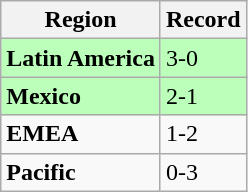<table class="wikitable">
<tr>
<th>Region</th>
<th>Record</th>
</tr>
<tr bgcolor=#bbffbb>
<td><strong>Latin America</strong></td>
<td>3-0</td>
</tr>
<tr bgcolor=#bbffbb>
<td><strong>Mexico</strong></td>
<td>2-1</td>
</tr>
<tr>
<td><strong>EMEA</strong></td>
<td>1-2</td>
</tr>
<tr>
<td><strong>Pacific</strong></td>
<td>0-3</td>
</tr>
</table>
